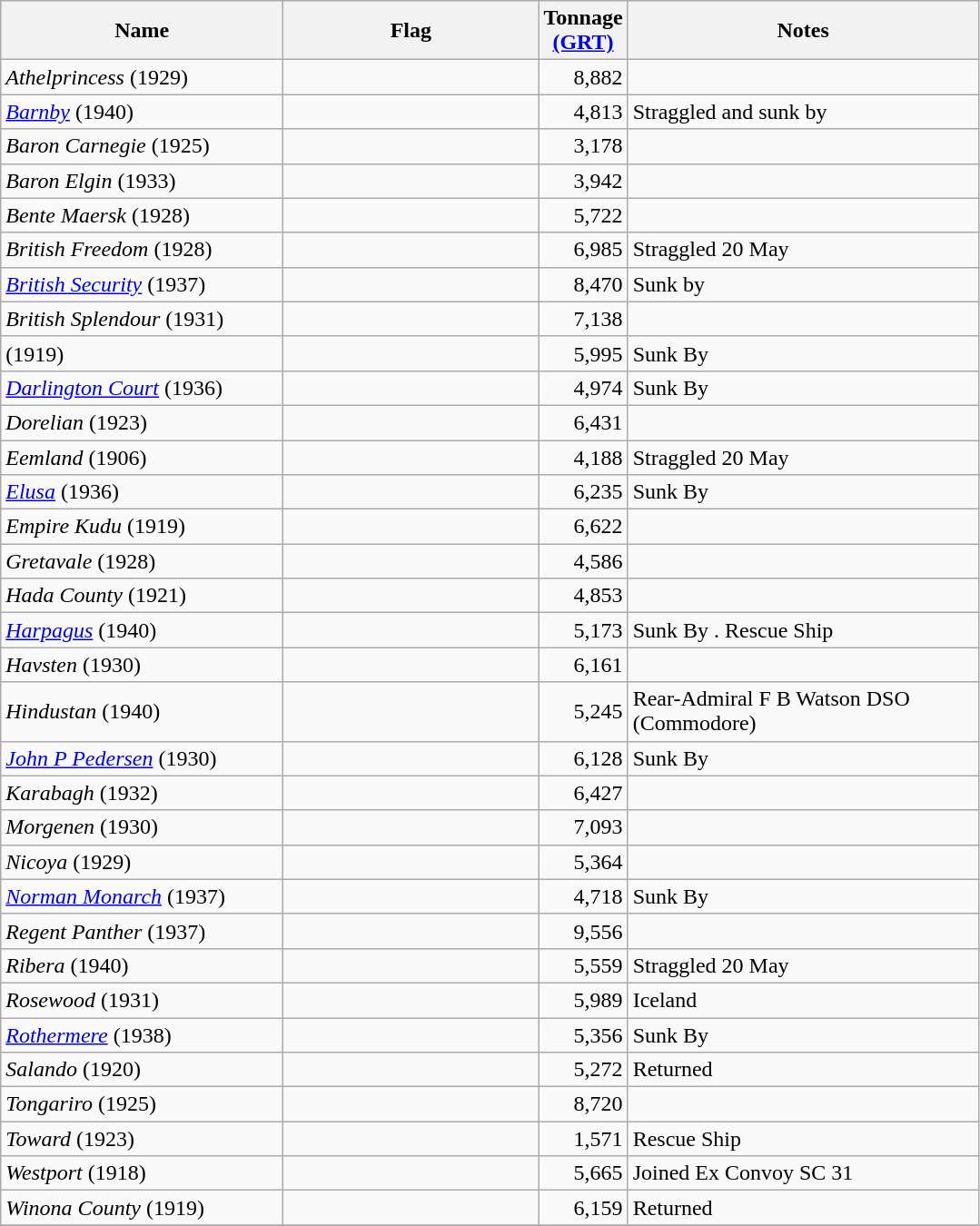<table class="wikitable sortable">
<tr>
<th scope="col" width="200px">Name</th>
<th scope="col" width="180px">Flag</th>
<th scope="col" width="30px">Tonnage <a href='#'>(GRT)</a></th>
<th scope="col" width="250px">Notes</th>
</tr>
<tr>
<td align="left"><em>Athelprincess</em> (1929)</td>
<td align="left"></td>
<td align="right">8,882</td>
<td align="left"></td>
</tr>
<tr>
<td align="left"><em><a href='#'>Barnby</a></em> (1940)</td>
<td align="left"></td>
<td align="right">4,813</td>
<td align="left">Straggled and sunk by </td>
</tr>
<tr>
<td align="left"><em>Baron Carnegie</em> (1925)</td>
<td align="left"></td>
<td align="right">3,178</td>
<td align="left"></td>
</tr>
<tr>
<td align="left"><em>Baron Elgin</em> (1933)</td>
<td align="left"></td>
<td align="right">3,942</td>
<td align="left"></td>
</tr>
<tr>
<td align="left"><em>Bente Maersk</em> (1928)</td>
<td align="left"></td>
<td align="right">5,722</td>
<td align="left"></td>
</tr>
<tr>
<td align="left"><em>British Freedom</em> (1928)</td>
<td align="left"></td>
<td align="right">6,985</td>
<td align="left">Straggled 20 May</td>
</tr>
<tr>
<td align="left"><em><a href='#'>British Security</a></em> (1937)</td>
<td align="left"></td>
<td align="right">8,470</td>
<td align="left">Sunk by </td>
</tr>
<tr>
<td align="left"><em>British Splendour</em> (1931)</td>
<td align="left"></td>
<td align="right">7,138</td>
<td align="left"></td>
</tr>
<tr>
<td align="left"> (1919)</td>
<td align="left"></td>
<td align="right">5,995</td>
<td align="left">Sunk By </td>
</tr>
<tr>
<td align="left"><em><a href='#'>Darlington Court</a></em> (1936)</td>
<td align="left"></td>
<td align="right">4,974</td>
<td align="left">Sunk By </td>
</tr>
<tr>
<td align="left"><em>Dorelian</em> (1923)</td>
<td align="left"></td>
<td align="right">6,431</td>
<td align="left"></td>
</tr>
<tr>
<td align="left"><em>Eemland</em> (1906)</td>
<td align="left"></td>
<td align="right">4,188</td>
<td align="left">Straggled 20 May</td>
</tr>
<tr>
<td align="left"><em><a href='#'>Elusa</a></em> (1936)</td>
<td align="left"></td>
<td align="right">6,235</td>
<td align="left">Sunk By </td>
</tr>
<tr>
<td align="left"><em>Empire Kudu</em> (1919)</td>
<td align="left"></td>
<td align="right">6,622</td>
<td align="left"></td>
</tr>
<tr>
<td align="left"><em>Gretavale</em> (1928)</td>
<td align="left"></td>
<td align="right">4,586</td>
<td align="left"></td>
</tr>
<tr>
<td align="left"><em>Hada County</em> (1921)</td>
<td align="left"></td>
<td align="right">4,853</td>
<td align="left"></td>
</tr>
<tr>
<td align="left"><em><a href='#'>Harpagus</a></em> (1940)</td>
<td align="left"></td>
<td align="right">5,173</td>
<td align="left">Sunk By . Rescue Ship</td>
</tr>
<tr>
<td align="left"><em>Havsten</em> (1930)</td>
<td align="left"></td>
<td align="right">6,161</td>
<td align="left"></td>
</tr>
<tr>
<td align="left"><em>Hindustan</em> (1940)</td>
<td align="left"></td>
<td align="right">5,245</td>
<td align="left">Rear-Admiral F B Watson DSO (Commodore)</td>
</tr>
<tr>
<td align="left"><em><a href='#'>John P Pedersen</a></em> (1930)</td>
<td align="left"></td>
<td align="right">6,128</td>
<td align="left">Sunk By </td>
</tr>
<tr>
<td align="left"><em>Karabagh</em> (1932)</td>
<td align="left"></td>
<td align="right">6,427</td>
<td align="left"></td>
</tr>
<tr>
<td align="left"><em>Morgenen</em> (1930)</td>
<td align="left"></td>
<td align="right">7,093</td>
<td align="left"></td>
</tr>
<tr>
<td align="left"><em>Nicoya</em> (1929)</td>
<td align="left"></td>
<td align="right">5,364</td>
<td align="left"></td>
</tr>
<tr>
<td align="left"><em><a href='#'>Norman Monarch</a></em> (1937)</td>
<td align="left"></td>
<td align="right">4,718</td>
<td align="left">Sunk By </td>
</tr>
<tr>
<td align="left"><em>Regent Panther</em> (1937)</td>
<td align="left"></td>
<td align="right">9,556</td>
<td align="left"></td>
</tr>
<tr>
<td align="left"><em>Ribera</em> (1940)</td>
<td align="left"></td>
<td align="right">5,559</td>
<td align="left">Straggled 20 May</td>
</tr>
<tr>
<td align="left"><em>Rosewood</em> (1931)</td>
<td align="left"></td>
<td align="right">5,989</td>
<td align="left">Iceland</td>
</tr>
<tr>
<td align="left"><em><a href='#'>Rothermere</a></em> (1938)</td>
<td align="left"></td>
<td align="right">5,356</td>
<td align="left">Sunk By </td>
</tr>
<tr>
<td align="left"><em>Salando</em> (1920)</td>
<td align="left"></td>
<td align="right">5,272</td>
<td align="left">Returned</td>
</tr>
<tr>
<td align="left"><em>Tongariro</em> (1925)</td>
<td align="left"></td>
<td align="right">8,720</td>
<td align="left"></td>
</tr>
<tr>
<td align="left"><em>Toward</em> (1923)</td>
<td align="left"></td>
<td align="right">1,571</td>
<td align="left">Rescue Ship</td>
</tr>
<tr>
<td align="left"><em>Westport</em> (1918)</td>
<td align="left"></td>
<td align="right">5,665</td>
<td align="left">Joined Ex Convoy SC 31</td>
</tr>
<tr>
<td align="left"><em>Winona County</em> (1919)</td>
<td align="left"></td>
<td align="right">6,159</td>
<td align="left">Returned</td>
</tr>
<tr>
</tr>
</table>
